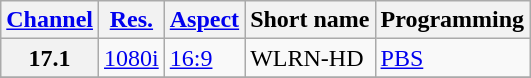<table class="wikitable">
<tr>
<th scope = "col"><a href='#'>Channel</a></th>
<th scope = "col"><a href='#'>Res.</a></th>
<th scope = "col"><a href='#'>Aspect</a></th>
<th scope = "col">Short name</th>
<th scope = "col">Programming</th>
</tr>
<tr>
<th scope = "row">17.1</th>
<td><a href='#'>1080i</a></td>
<td><a href='#'>16:9</a></td>
<td>WLRN-HD</td>
<td><a href='#'>PBS</a></td>
</tr>
<tr>
</tr>
</table>
